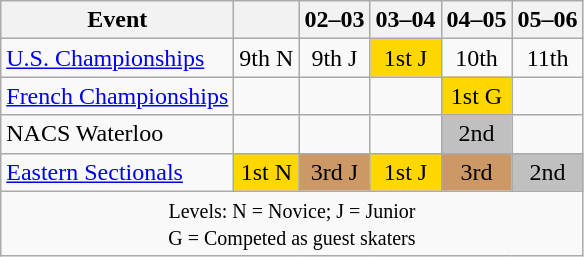<table class="wikitable" style="text-align:center">
<tr>
<th>Event</th>
<th></th>
<th>02–03</th>
<th>03–04</th>
<th>04–05</th>
<th>05–06</th>
</tr>
<tr>
<td align=left><a href='#'>U.S. Championships</a></td>
<td>9th N</td>
<td>9th J</td>
<td bgcolor=gold>1st J</td>
<td>10th</td>
<td>11th</td>
</tr>
<tr>
<td align=left><a href='#'>French Championships</a></td>
<td></td>
<td></td>
<td></td>
<td bgcolor=gold>1st G</td>
<td></td>
</tr>
<tr>
<td align=left>NACS Waterloo</td>
<td></td>
<td></td>
<td></td>
<td bgcolor=silver>2nd</td>
<td></td>
</tr>
<tr>
<td align=left><a href='#'>Eastern Sectionals</a></td>
<td bgcolor=gold>1st N</td>
<td bgcolor=cc9966>3rd J</td>
<td bgcolor=gold>1st J</td>
<td bgcolor=cc9966>3rd</td>
<td bgcolor=silver>2nd</td>
</tr>
<tr>
<td colspan=6 align=center><small> Levels: N = Novice; J = Junior <br> G = Competed as guest skaters </small></td>
</tr>
</table>
